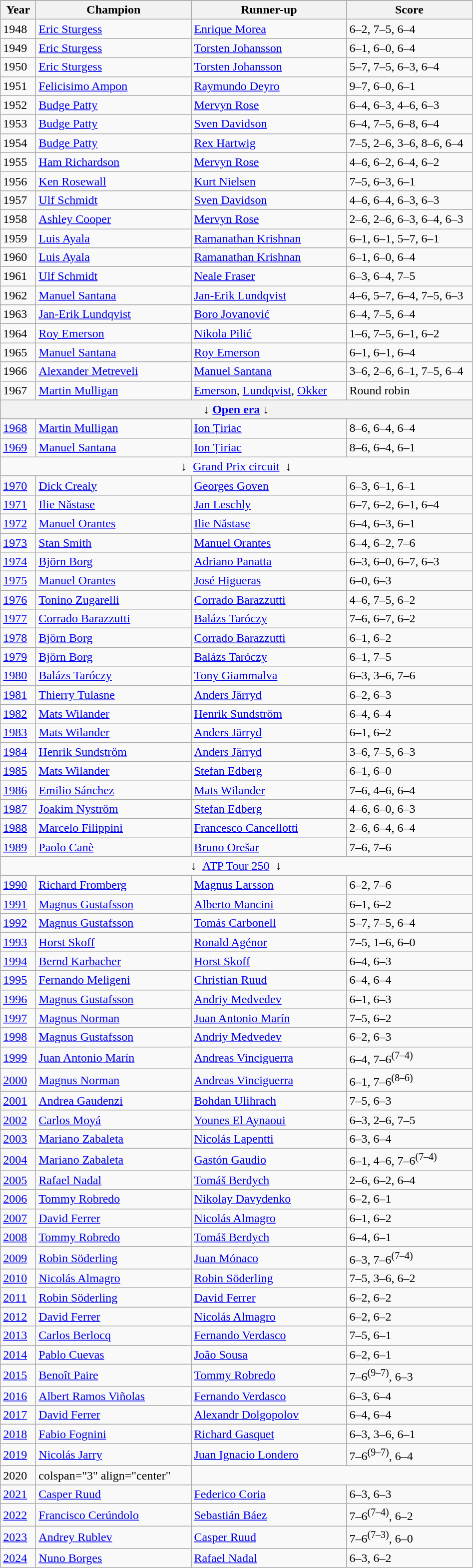<table class="wikitable">
<tr>
</tr>
<tr>
<th style="width:40px">Year</th>
<th style="width:200px">Champion</th>
<th style="width:200px">Runner-up</th>
<th style="width:160px" class="unsortable">Score</th>
</tr>
<tr>
<td>1948</td>
<td> <a href='#'>Eric Sturgess</a></td>
<td> <a href='#'>Enrique Morea</a></td>
<td>6–2, 7–5, 6–4</td>
</tr>
<tr>
<td>1949</td>
<td> <a href='#'>Eric Sturgess</a></td>
<td> <a href='#'>Torsten Johansson</a></td>
<td>6–1, 6–0, 6–4</td>
</tr>
<tr>
<td>1950</td>
<td> <a href='#'>Eric Sturgess</a></td>
<td> <a href='#'>Torsten Johansson</a></td>
<td>5–7, 7–5, 6–3, 6–4</td>
</tr>
<tr>
<td>1951</td>
<td> <a href='#'>Felicisimo Ampon</a></td>
<td> <a href='#'>Raymundo Deyro</a></td>
<td>9–7, 6–0, 6–1</td>
</tr>
<tr>
<td>1952</td>
<td> <a href='#'>Budge Patty</a></td>
<td> <a href='#'>Mervyn Rose</a></td>
<td>6–4, 6–3, 4–6, 6–3</td>
</tr>
<tr>
<td>1953</td>
<td> <a href='#'>Budge Patty</a></td>
<td> <a href='#'>Sven Davidson</a></td>
<td>6–4, 7–5, 6–8, 6–4</td>
</tr>
<tr>
<td>1954</td>
<td> <a href='#'>Budge Patty</a></td>
<td> <a href='#'>Rex Hartwig</a></td>
<td>7–5, 2–6, 3–6, 8–6, 6–4</td>
</tr>
<tr>
<td>1955</td>
<td> <a href='#'>Ham Richardson</a></td>
<td> <a href='#'>Mervyn Rose</a></td>
<td>4–6, 6–2, 6–4, 6–2</td>
</tr>
<tr>
<td>1956</td>
<td> <a href='#'>Ken Rosewall</a></td>
<td> <a href='#'>Kurt Nielsen</a></td>
<td>7–5, 6–3, 6–1</td>
</tr>
<tr>
<td>1957</td>
<td> <a href='#'>Ulf Schmidt</a></td>
<td> <a href='#'>Sven Davidson</a></td>
<td>4–6, 6–4, 6–3, 6–3</td>
</tr>
<tr>
<td>1958</td>
<td> <a href='#'>Ashley Cooper</a></td>
<td> <a href='#'>Mervyn Rose</a></td>
<td>2–6, 2–6, 6–3, 6–4, 6–3</td>
</tr>
<tr>
<td>1959</td>
<td> <a href='#'>Luis Ayala</a></td>
<td> <a href='#'>Ramanathan Krishnan</a></td>
<td>6–1, 6–1, 5–7, 6–1</td>
</tr>
<tr>
<td>1960</td>
<td> <a href='#'>Luis Ayala</a></td>
<td> <a href='#'>Ramanathan Krishnan</a></td>
<td>6–1, 6–0, 6–4</td>
</tr>
<tr>
<td>1961</td>
<td> <a href='#'>Ulf Schmidt</a></td>
<td> <a href='#'>Neale Fraser</a></td>
<td>6–3, 6–4, 7–5</td>
</tr>
<tr>
<td>1962</td>
<td> <a href='#'>Manuel Santana</a></td>
<td> <a href='#'>Jan-Erik Lundqvist</a></td>
<td>4–6, 5–7, 6–4, 7–5, 6–3</td>
</tr>
<tr>
<td>1963</td>
<td> <a href='#'>Jan-Erik Lundqvist</a></td>
<td> <a href='#'>Boro Jovanović</a></td>
<td>6–4, 7–5, 6–4</td>
</tr>
<tr>
<td>1964</td>
<td> <a href='#'>Roy Emerson</a></td>
<td> <a href='#'>Nikola Pilić</a></td>
<td>1–6, 7–5, 6–1, 6–2</td>
</tr>
<tr>
<td>1965</td>
<td> <a href='#'>Manuel Santana</a></td>
<td> <a href='#'>Roy Emerson</a></td>
<td>6–1, 6–1, 6–4</td>
</tr>
<tr>
<td>1966</td>
<td> <a href='#'>Alexander Metreveli</a></td>
<td> <a href='#'>Manuel Santana</a></td>
<td>3–6, 2–6, 6–1, 7–5, 6–4</td>
</tr>
<tr>
<td>1967</td>
<td> <a href='#'>Martin Mulligan</a></td>
<td><a href='#'>Emerson</a>, <a href='#'>Lundqvist</a>, <a href='#'>Okker</a></td>
<td>Round robin</td>
</tr>
<tr>
<th colspan=5 align=center>↓  <a href='#'>Open era</a>  ↓</th>
</tr>
<tr>
<td><a href='#'>1968</a></td>
<td> <a href='#'>Martin Mulligan</a></td>
<td> <a href='#'>Ion Țiriac</a></td>
<td>8–6, 6–4, 6–4</td>
</tr>
<tr>
<td><a href='#'>1969</a></td>
<td> <a href='#'>Manuel Santana</a></td>
<td> <a href='#'>Ion Țiriac</a></td>
<td>8–6, 6–4, 6–1</td>
</tr>
<tr>
<td colspan=5 align=center>↓  <a href='#'>Grand Prix circuit</a>  ↓</td>
</tr>
<tr>
<td><a href='#'>1970</a></td>
<td> <a href='#'>Dick Crealy</a></td>
<td> <a href='#'>Georges Goven</a></td>
<td>6–3, 6–1, 6–1</td>
</tr>
<tr>
<td><a href='#'>1971</a></td>
<td> <a href='#'>Ilie Năstase</a></td>
<td> <a href='#'>Jan Leschly</a></td>
<td>6–7, 6–2, 6–1, 6–4</td>
</tr>
<tr>
<td><a href='#'>1972</a></td>
<td> <a href='#'>Manuel Orantes</a></td>
<td> <a href='#'>Ilie Năstase</a></td>
<td>6–4, 6–3, 6–1</td>
</tr>
<tr>
<td><a href='#'>1973</a></td>
<td> <a href='#'>Stan Smith</a></td>
<td> <a href='#'>Manuel Orantes</a></td>
<td>6–4, 6–2, 7–6</td>
</tr>
<tr>
<td><a href='#'>1974</a></td>
<td> <a href='#'>Björn Borg</a></td>
<td> <a href='#'>Adriano Panatta</a></td>
<td>6–3, 6–0, 6–7, 6–3</td>
</tr>
<tr>
<td><a href='#'>1975</a></td>
<td> <a href='#'>Manuel Orantes</a></td>
<td> <a href='#'>José Higueras</a></td>
<td>6–0, 6–3</td>
</tr>
<tr>
<td><a href='#'>1976</a></td>
<td> <a href='#'>Tonino Zugarelli</a></td>
<td> <a href='#'>Corrado Barazzutti</a></td>
<td>4–6, 7–5, 6–2</td>
</tr>
<tr>
<td><a href='#'>1977</a></td>
<td> <a href='#'>Corrado Barazzutti</a></td>
<td> <a href='#'>Balázs Taróczy</a></td>
<td>7–6, 6–7, 6–2</td>
</tr>
<tr>
<td><a href='#'>1978</a></td>
<td> <a href='#'>Björn Borg</a></td>
<td> <a href='#'>Corrado Barazzutti</a></td>
<td>6–1, 6–2</td>
</tr>
<tr>
<td><a href='#'>1979</a></td>
<td> <a href='#'>Björn Borg</a></td>
<td> <a href='#'>Balázs Taróczy</a></td>
<td>6–1, 7–5</td>
</tr>
<tr>
<td><a href='#'>1980</a></td>
<td> <a href='#'>Balázs Taróczy</a></td>
<td> <a href='#'>Tony Giammalva</a></td>
<td>6–3, 3–6, 7–6</td>
</tr>
<tr>
<td><a href='#'>1981</a></td>
<td> <a href='#'>Thierry Tulasne</a></td>
<td> <a href='#'>Anders Järryd</a></td>
<td>6–2, 6–3</td>
</tr>
<tr>
<td><a href='#'>1982</a></td>
<td> <a href='#'>Mats Wilander</a></td>
<td> <a href='#'>Henrik Sundström</a></td>
<td>6–4, 6–4</td>
</tr>
<tr>
<td><a href='#'>1983</a></td>
<td> <a href='#'>Mats Wilander</a></td>
<td> <a href='#'>Anders Järryd</a></td>
<td>6–1, 6–2</td>
</tr>
<tr>
<td><a href='#'>1984</a></td>
<td> <a href='#'>Henrik Sundström</a></td>
<td> <a href='#'>Anders Järryd</a></td>
<td>3–6, 7–5, 6–3</td>
</tr>
<tr>
<td><a href='#'>1985</a></td>
<td> <a href='#'>Mats Wilander</a></td>
<td> <a href='#'>Stefan Edberg</a></td>
<td>6–1, 6–0</td>
</tr>
<tr>
<td><a href='#'>1986</a></td>
<td> <a href='#'>Emilio Sánchez</a></td>
<td> <a href='#'>Mats Wilander</a></td>
<td>7–6, 4–6, 6–4</td>
</tr>
<tr>
<td><a href='#'>1987</a></td>
<td> <a href='#'>Joakim Nyström</a></td>
<td> <a href='#'>Stefan Edberg</a></td>
<td>4–6, 6–0, 6–3</td>
</tr>
<tr>
<td><a href='#'>1988</a></td>
<td> <a href='#'>Marcelo Filippini</a></td>
<td> <a href='#'>Francesco Cancellotti</a></td>
<td>2–6, 6–4, 6–4</td>
</tr>
<tr>
<td><a href='#'>1989</a></td>
<td> <a href='#'>Paolo Canè</a></td>
<td> <a href='#'>Bruno Orešar</a></td>
<td>7–6, 7–6</td>
</tr>
<tr>
<td colspan=4 align=center>↓  <a href='#'>ATP Tour 250</a>  ↓</td>
</tr>
<tr>
<td><a href='#'>1990</a></td>
<td> <a href='#'>Richard Fromberg</a></td>
<td> <a href='#'>Magnus Larsson</a></td>
<td>6–2, 7–6</td>
</tr>
<tr>
<td><a href='#'>1991</a></td>
<td> <a href='#'>Magnus Gustafsson</a></td>
<td> <a href='#'>Alberto Mancini</a></td>
<td>6–1, 6–2</td>
</tr>
<tr>
<td><a href='#'>1992</a></td>
<td> <a href='#'>Magnus Gustafsson</a></td>
<td> <a href='#'>Tomás Carbonell</a></td>
<td>5–7, 7–5, 6–4</td>
</tr>
<tr>
<td><a href='#'>1993</a></td>
<td> <a href='#'>Horst Skoff</a></td>
<td> <a href='#'>Ronald Agénor</a></td>
<td>7–5, 1–6, 6–0</td>
</tr>
<tr>
<td><a href='#'>1994</a></td>
<td> <a href='#'>Bernd Karbacher</a></td>
<td> <a href='#'>Horst Skoff</a></td>
<td>6–4, 6–3</td>
</tr>
<tr>
<td><a href='#'>1995</a></td>
<td> <a href='#'>Fernando Meligeni</a></td>
<td> <a href='#'>Christian Ruud</a></td>
<td>6–4, 6–4</td>
</tr>
<tr>
<td><a href='#'>1996</a></td>
<td> <a href='#'>Magnus Gustafsson</a></td>
<td> <a href='#'>Andriy Medvedev</a></td>
<td>6–1, 6–3</td>
</tr>
<tr>
<td><a href='#'>1997</a></td>
<td> <a href='#'>Magnus Norman</a></td>
<td> <a href='#'>Juan Antonio Marín</a></td>
<td>7–5, 6–2</td>
</tr>
<tr>
<td><a href='#'>1998</a></td>
<td> <a href='#'>Magnus Gustafsson</a></td>
<td> <a href='#'>Andriy Medvedev</a></td>
<td>6–2, 6–3</td>
</tr>
<tr>
<td><a href='#'>1999</a></td>
<td> <a href='#'>Juan Antonio Marín</a></td>
<td> <a href='#'>Andreas Vinciguerra</a></td>
<td>6–4, 7–6<sup>(7–4)</sup></td>
</tr>
<tr>
<td><a href='#'>2000</a></td>
<td> <a href='#'>Magnus Norman</a></td>
<td> <a href='#'>Andreas Vinciguerra</a></td>
<td>6–1, 7–6<sup>(8–6)</sup></td>
</tr>
<tr>
<td><a href='#'>2001</a></td>
<td> <a href='#'>Andrea Gaudenzi</a></td>
<td> <a href='#'>Bohdan Ulihrach</a></td>
<td>7–5, 6–3</td>
</tr>
<tr>
<td><a href='#'>2002</a></td>
<td> <a href='#'>Carlos Moyá</a></td>
<td> <a href='#'>Younes El Aynaoui</a></td>
<td>6–3, 2–6, 7–5</td>
</tr>
<tr>
<td><a href='#'>2003</a></td>
<td> <a href='#'>Mariano Zabaleta</a></td>
<td> <a href='#'>Nicolás Lapentti</a></td>
<td>6–3, 6–4</td>
</tr>
<tr>
<td><a href='#'>2004</a></td>
<td> <a href='#'>Mariano Zabaleta</a></td>
<td> <a href='#'>Gastón Gaudio</a></td>
<td>6–1, 4–6, 7–6<sup>(7–4)</sup></td>
</tr>
<tr>
<td><a href='#'>2005</a></td>
<td> <a href='#'>Rafael Nadal</a></td>
<td> <a href='#'>Tomáš Berdych</a></td>
<td>2–6, 6–2, 6–4</td>
</tr>
<tr>
<td><a href='#'>2006</a></td>
<td> <a href='#'>Tommy Robredo</a></td>
<td> <a href='#'>Nikolay Davydenko</a></td>
<td>6–2, 6–1</td>
</tr>
<tr>
<td><a href='#'>2007</a></td>
<td> <a href='#'>David Ferrer</a></td>
<td> <a href='#'>Nicolás Almagro</a></td>
<td>6–1, 6–2</td>
</tr>
<tr>
<td><a href='#'>2008</a></td>
<td> <a href='#'>Tommy Robredo</a></td>
<td> <a href='#'>Tomáš Berdych</a></td>
<td>6–4, 6–1</td>
</tr>
<tr>
<td><a href='#'>2009</a></td>
<td> <a href='#'>Robin Söderling</a></td>
<td> <a href='#'>Juan Mónaco</a></td>
<td>6–3, 7–6<sup>(7–4)</sup></td>
</tr>
<tr>
<td><a href='#'>2010</a></td>
<td> <a href='#'>Nicolás Almagro</a></td>
<td> <a href='#'>Robin Söderling</a></td>
<td>7–5, 3–6, 6–2</td>
</tr>
<tr>
<td><a href='#'>2011</a></td>
<td> <a href='#'>Robin Söderling</a></td>
<td> <a href='#'>David Ferrer</a></td>
<td>6–2, 6–2</td>
</tr>
<tr>
<td><a href='#'>2012</a></td>
<td> <a href='#'>David Ferrer</a></td>
<td> <a href='#'>Nicolás Almagro</a></td>
<td>6–2, 6–2</td>
</tr>
<tr>
<td><a href='#'>2013</a></td>
<td> <a href='#'>Carlos Berlocq</a></td>
<td> <a href='#'>Fernando Verdasco</a></td>
<td>7–5, 6–1</td>
</tr>
<tr>
<td><a href='#'>2014</a></td>
<td> <a href='#'>Pablo Cuevas</a></td>
<td> <a href='#'>João Sousa</a></td>
<td>6–2, 6–1</td>
</tr>
<tr>
<td><a href='#'>2015</a></td>
<td> <a href='#'>Benoît Paire</a></td>
<td> <a href='#'>Tommy Robredo</a></td>
<td>7–6<sup>(9–7)</sup>, 6–3</td>
</tr>
<tr>
<td><a href='#'>2016</a></td>
<td> <a href='#'>Albert Ramos Viñolas</a></td>
<td> <a href='#'>Fernando Verdasco</a></td>
<td>6–3, 6–4</td>
</tr>
<tr>
<td><a href='#'>2017</a></td>
<td> <a href='#'>David Ferrer</a></td>
<td> <a href='#'>Alexandr Dolgopolov</a></td>
<td>6–4, 6–4</td>
</tr>
<tr>
<td><a href='#'>2018</a></td>
<td> <a href='#'>Fabio Fognini</a></td>
<td> <a href='#'>Richard Gasquet</a></td>
<td>6–3, 3–6, 6–1</td>
</tr>
<tr>
<td><a href='#'>2019</a></td>
<td> <a href='#'>Nicolás Jarry</a></td>
<td> <a href='#'>Juan Ignacio Londero</a></td>
<td>7–6<sup>(9–7)</sup>, 6–4</td>
</tr>
<tr>
<td>2020</td>
<td>colspan="3" align="center" </td>
</tr>
<tr>
<td><a href='#'>2021</a></td>
<td> <a href='#'>Casper Ruud</a></td>
<td> <a href='#'>Federico Coria</a></td>
<td>6–3, 6–3</td>
</tr>
<tr>
<td><a href='#'>2022</a></td>
<td> <a href='#'>Francisco Cerúndolo</a></td>
<td> <a href='#'>Sebastián Báez</a></td>
<td>7–6<sup>(7–4)</sup>, 6–2</td>
</tr>
<tr>
<td><a href='#'>2023</a></td>
<td> <a href='#'>Andrey Rublev</a></td>
<td> <a href='#'>Casper Ruud</a></td>
<td>7–6<sup>(7–3)</sup>, 6–0</td>
</tr>
<tr>
<td><a href='#'>2024</a></td>
<td> <a href='#'>Nuno Borges</a></td>
<td> <a href='#'>Rafael Nadal</a></td>
<td>6–3, 6–2</td>
</tr>
</table>
